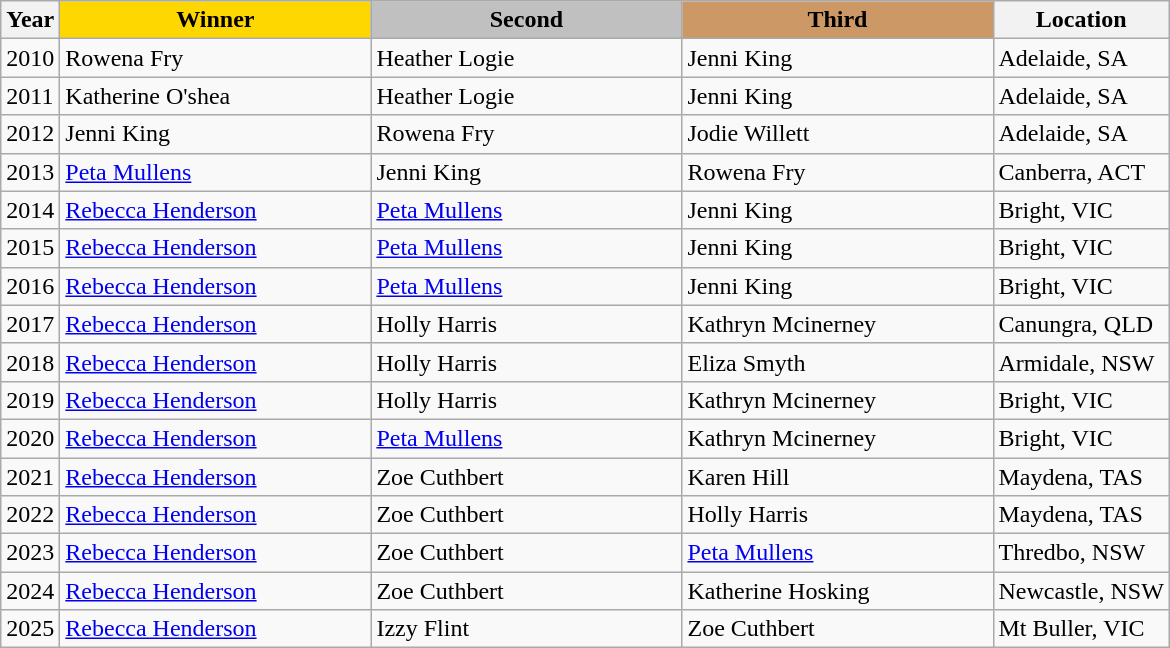<table class="wikitable sortable">
<tr>
<th>Year</th>
<th scope=col colspan=1 style="width:200px; color: black; background: gold;">Winner</th>
<th scope=col colspan=1 style="width:200px; color: black; background: silver;">Second</th>
<th scope=col colspan=1 style="width:200px; color: black; background: #cc9966;">Third</th>
<th>Location</th>
</tr>
<tr>
<td>2010</td>
<td>Rowena Fry</td>
<td>Heather Logie</td>
<td>Jenni King</td>
<td>Adelaide, SA</td>
</tr>
<tr>
<td>2011</td>
<td>Katherine O'shea</td>
<td>Heather Logie</td>
<td>Jenni King</td>
<td>Adelaide, SA</td>
</tr>
<tr>
<td>2012</td>
<td>Jenni King</td>
<td>Rowena Fry</td>
<td>Jodie Willett</td>
<td>Adelaide, SA</td>
</tr>
<tr>
<td>2013</td>
<td><a href='#'>Peta Mullens</a></td>
<td>Jenni King</td>
<td>Rowena Fry</td>
<td>Canberra, ACT</td>
</tr>
<tr>
<td>2014</td>
<td><a href='#'>Rebecca Henderson</a></td>
<td><a href='#'>Peta Mullens</a></td>
<td>Jenni King</td>
<td>Bright, VIC</td>
</tr>
<tr>
<td>2015</td>
<td><a href='#'>Rebecca Henderson</a></td>
<td><a href='#'>Peta Mullens</a></td>
<td>Jenni King</td>
<td>Bright, VIC</td>
</tr>
<tr>
<td>2016</td>
<td><a href='#'>Rebecca Henderson</a></td>
<td><a href='#'>Peta Mullens</a></td>
<td>Jenni King</td>
<td>Bright, VIC</td>
</tr>
<tr>
<td>2017</td>
<td><a href='#'>Rebecca Henderson</a></td>
<td>Holly Harris</td>
<td>Kathryn Mcinerney</td>
<td>Canungra, QLD</td>
</tr>
<tr>
<td>2018</td>
<td><a href='#'>Rebecca Henderson</a></td>
<td>Holly Harris</td>
<td>Eliza Smyth</td>
<td>Armidale, NSW</td>
</tr>
<tr>
<td>2019</td>
<td><a href='#'>Rebecca Henderson</a></td>
<td>Holly Harris</td>
<td>Kathryn Mcinerney</td>
<td>Bright, VIC</td>
</tr>
<tr>
<td>2020</td>
<td><a href='#'>Rebecca Henderson</a></td>
<td><a href='#'>Peta Mullens</a></td>
<td>Kathryn Mcinerney</td>
<td>Bright, VIC</td>
</tr>
<tr>
<td>2021</td>
<td><a href='#'>Rebecca Henderson</a></td>
<td>Zoe Cuthbert</td>
<td>Karen Hill</td>
<td>Maydena, TAS</td>
</tr>
<tr>
<td>2022</td>
<td><a href='#'>Rebecca Henderson</a></td>
<td>Zoe Cuthbert</td>
<td>Holly Harris</td>
<td>Maydena, TAS</td>
</tr>
<tr>
<td>2023</td>
<td><a href='#'>Rebecca Henderson</a></td>
<td>Zoe Cuthbert</td>
<td><a href='#'>Peta Mullens</a></td>
<td>Thredbo, NSW</td>
</tr>
<tr>
<td>2024</td>
<td><a href='#'>Rebecca Henderson</a></td>
<td>Zoe Cuthbert</td>
<td>Katherine Hosking</td>
<td>Newcastle, NSW</td>
</tr>
<tr>
<td>2025</td>
<td><a href='#'>Rebecca Henderson</a></td>
<td>Izzy Flint</td>
<td>Zoe Cuthbert</td>
<td>Mt Buller, VIC</td>
</tr>
</table>
